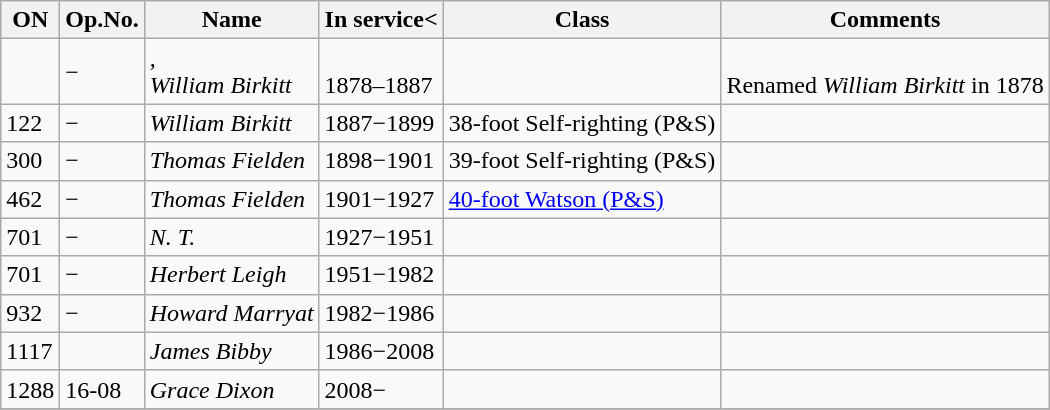<table class="wikitable">
<tr>
<th>ON</th>
<th>Op.No.</th>
<th>Name</th>
<th>In service<</th>
<th>Class</th>
<th>Comments</th>
</tr>
<tr>
<td></td>
<td>−</td>
<td>,<br><em>William Birkitt</em></td>
<td><br>1878–1887</td>
<td></td>
<td><br>Renamed <em>William Birkitt</em> in 1878</td>
</tr>
<tr>
<td>122</td>
<td>−</td>
<td><em>William Birkitt</em></td>
<td>1887−1899</td>
<td>38-foot Self-righting (P&S)</td>
<td></td>
</tr>
<tr>
<td>300</td>
<td>−</td>
<td><em>Thomas Fielden</em></td>
<td>1898−1901</td>
<td>39-foot Self-righting (P&S)</td>
<td></td>
</tr>
<tr>
<td>462</td>
<td>−</td>
<td><em>Thomas Fielden</em></td>
<td>1901−1927</td>
<td><a href='#'>40-foot Watson (P&S)</a></td>
<td></td>
</tr>
<tr>
<td>701</td>
<td>−</td>
<td><em>N. T.</em></td>
<td>1927−1951</td>
<td></td>
<td></td>
</tr>
<tr>
<td>701</td>
<td>−</td>
<td><em>Herbert Leigh</em></td>
<td>1951−1982</td>
<td></td>
<td></td>
</tr>
<tr>
<td>932</td>
<td>−</td>
<td><em>Howard Marryat</em></td>
<td>1982−1986</td>
<td></td>
<td></td>
</tr>
<tr>
<td>1117</td>
<td></td>
<td><em>James Bibby</em></td>
<td>1986−2008</td>
<td></td>
<td></td>
</tr>
<tr>
<td>1288</td>
<td>16-08</td>
<td><em>Grace Dixon</em></td>
<td>2008−</td>
<td></td>
<td></td>
</tr>
<tr>
</tr>
</table>
